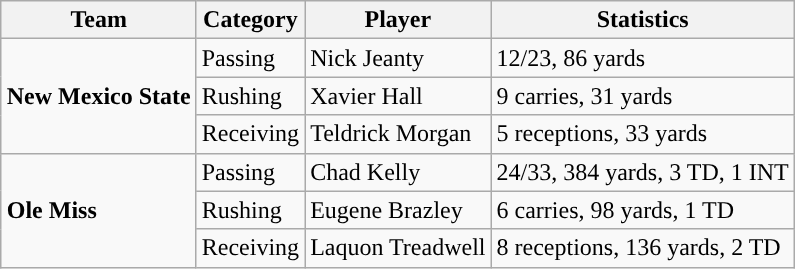<table class="wikitable" style="float: right;">
<tr>
<th>Team</th>
<th>Category</th>
<th>Player</th>
<th>Statistics</th>
</tr>
<tr>
<td rowspan=3><strong>New Mexico State</strong></td>
<td>Passing</td>
<td>Nick Jeanty</td>
<td>12/23, 86 yards</td>
</tr>
<tr>
<td>Rushing</td>
<td>Xavier Hall</td>
<td>9 carries, 31 yards</td>
</tr>
<tr>
<td>Receiving</td>
<td>Teldrick Morgan</td>
<td>5 receptions, 33 yards</td>
</tr>
<tr>
<td rowspan=3><strong>Ole Miss</strong></td>
<td>Passing</td>
<td>Chad Kelly</td>
<td>24/33, 384 yards, 3 TD, 1 INT</td>
</tr>
<tr>
<td>Rushing</td>
<td>Eugene Brazley</td>
<td>6 carries, 98 yards, 1 TD</td>
</tr>
<tr>
<td>Receiving</td>
<td>Laquon Treadwell</td>
<td>8 receptions, 136 yards, 2 TD</td>
</tr>
</table>
